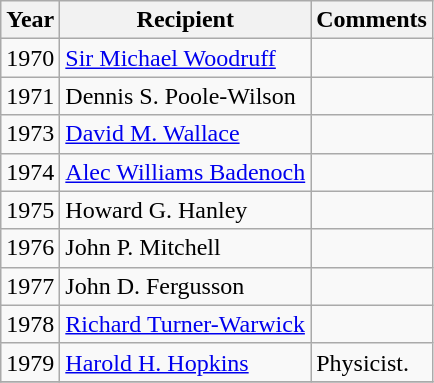<table class="wikitable">
<tr>
<th>Year</th>
<th>Recipient</th>
<th>Comments</th>
</tr>
<tr>
<td>1970</td>
<td><a href='#'>Sir Michael Woodruff</a></td>
<td></td>
</tr>
<tr>
<td>1971</td>
<td>Dennis S. Poole-Wilson</td>
<td></td>
</tr>
<tr>
<td>1973</td>
<td><a href='#'>David M. Wallace</a></td>
<td></td>
</tr>
<tr>
<td>1974</td>
<td><a href='#'>Alec Williams Badenoch</a></td>
<td></td>
</tr>
<tr>
<td>1975</td>
<td>Howard G. Hanley</td>
<td></td>
</tr>
<tr>
<td>1976</td>
<td>John P. Mitchell</td>
<td></td>
</tr>
<tr>
<td>1977</td>
<td>John D. Fergusson</td>
<td></td>
</tr>
<tr>
<td>1978</td>
<td><a href='#'>Richard Turner-Warwick</a></td>
<td></td>
</tr>
<tr>
<td>1979</td>
<td><a href='#'>Harold H. Hopkins</a></td>
<td>Physicist.</td>
</tr>
<tr>
</tr>
</table>
